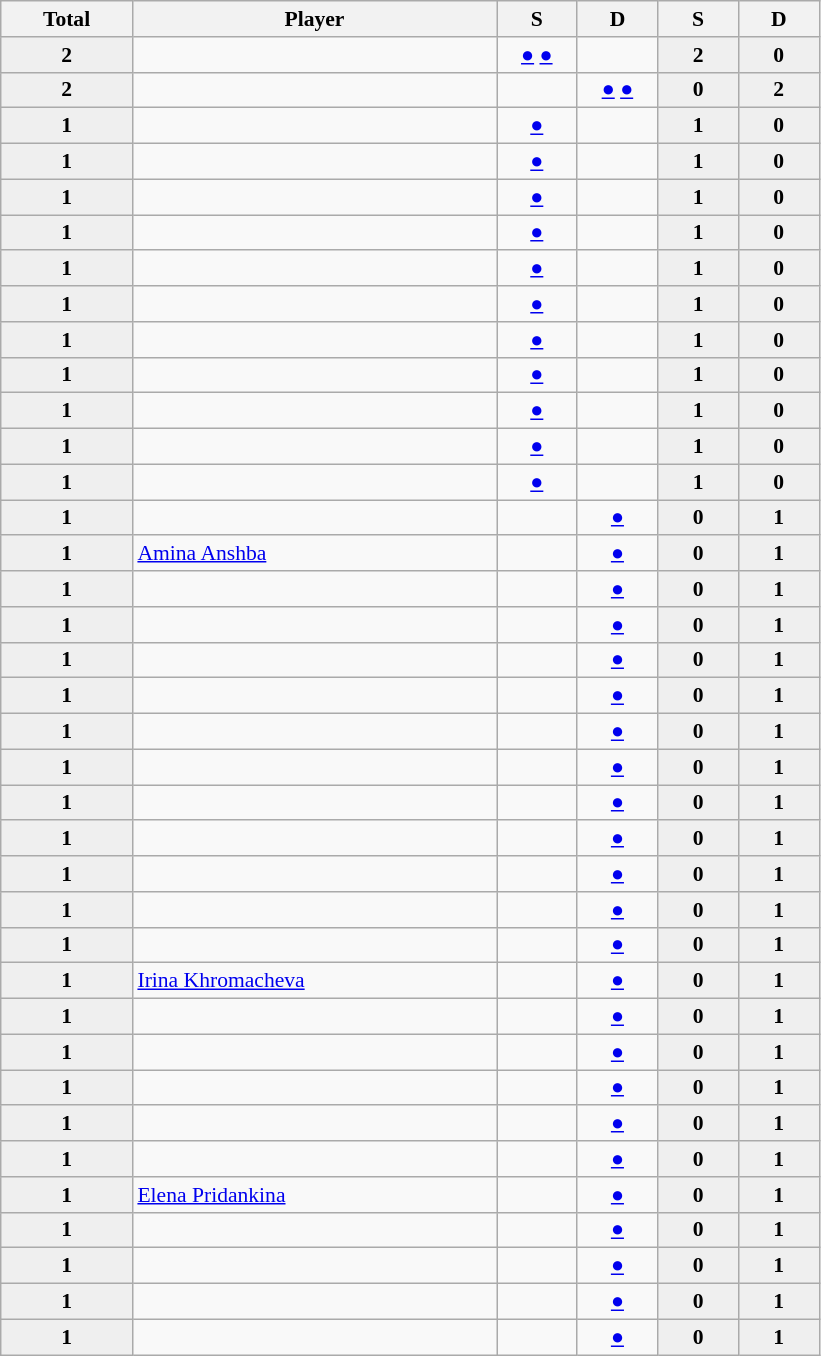<table class="sortable wikitable" style="font-size:90%;">
<tr>
<th width=81>Total</th>
<th width=236>Player</th>
<th width=47>S</th>
<th width=47>D</th>
<th width=47>S</th>
<th width=47>D</th>
</tr>
<tr align=center>
<td bgcolor=#efefef><strong>2</strong></td>
<td align=left></td>
<td><a href='#'>●</a> <a href='#'>●</a></td>
<td></td>
<td bgcolor=#efefef><strong>2</strong></td>
<td bgcolor=#efefef><strong>0</strong></td>
</tr>
<tr align=center>
<td bgcolor=#efefef><strong>2</strong></td>
<td align=left></td>
<td></td>
<td><a href='#'>●</a> <a href='#'>●</a></td>
<td bgcolor=#efefef><strong>0</strong></td>
<td bgcolor=#efefef><strong>2</strong></td>
</tr>
<tr align=center>
<td bgcolor=#efefef><strong>1</strong></td>
<td align=left></td>
<td> <a href='#'>●</a></td>
<td></td>
<td bgcolor=#efefef><strong>1</strong></td>
<td bgcolor=#efefef><strong>0</strong></td>
</tr>
<tr align=center>
<td bgcolor=#efefef><strong>1</strong></td>
<td align=left></td>
<td> <a href='#'>●</a></td>
<td></td>
<td bgcolor=#efefef><strong>1</strong></td>
<td bgcolor=#efefef><strong>0</strong></td>
</tr>
<tr align=center>
<td bgcolor=#efefef><strong>1</strong></td>
<td align=left></td>
<td> <a href='#'>●</a></td>
<td></td>
<td bgcolor=#efefef><strong>1</strong></td>
<td bgcolor=#efefef><strong>0</strong></td>
</tr>
<tr align=center>
<td bgcolor=#efefef><strong>1</strong></td>
<td align=left></td>
<td> <a href='#'>●</a></td>
<td></td>
<td bgcolor=#efefef><strong>1</strong></td>
<td bgcolor=#efefef><strong>0</strong></td>
</tr>
<tr align=center>
<td bgcolor=#efefef><strong>1</strong></td>
<td align=left></td>
<td> <a href='#'>●</a></td>
<td></td>
<td bgcolor=#efefef><strong>1</strong></td>
<td bgcolor=#efefef><strong>0</strong></td>
</tr>
<tr align=center>
<td bgcolor=#efefef><strong>1</strong></td>
<td align=left></td>
<td> <a href='#'>●</a></td>
<td></td>
<td bgcolor=#efefef><strong>1</strong></td>
<td bgcolor=#efefef><strong>0</strong></td>
</tr>
<tr align=center>
<td bgcolor=#efefef><strong>1</strong></td>
<td align=left></td>
<td> <a href='#'>●</a></td>
<td></td>
<td bgcolor=#efefef><strong>1</strong></td>
<td bgcolor=#efefef><strong>0</strong></td>
</tr>
<tr align=center>
<td bgcolor=#efefef><strong>1</strong></td>
<td align=left></td>
<td> <a href='#'>●</a></td>
<td></td>
<td bgcolor=#efefef><strong>1</strong></td>
<td bgcolor=#efefef><strong>0</strong></td>
</tr>
<tr align=center>
<td bgcolor=#efefef><strong>1</strong></td>
<td align=left></td>
<td> <a href='#'>●</a></td>
<td></td>
<td bgcolor=#efefef><strong>1</strong></td>
<td bgcolor=#efefef><strong>0</strong></td>
</tr>
<tr align=center>
<td bgcolor=#efefef><strong>1</strong></td>
<td align=left></td>
<td> <a href='#'>●</a></td>
<td></td>
<td bgcolor=#efefef><strong>1</strong></td>
<td bgcolor=#efefef><strong>0</strong></td>
</tr>
<tr align=center>
<td bgcolor=#efefef><strong>1</strong></td>
<td align=left></td>
<td> <a href='#'>●</a></td>
<td></td>
<td bgcolor=#efefef><strong>1</strong></td>
<td bgcolor=#efefef><strong>0</strong></td>
</tr>
<tr align=center>
<td bgcolor=#efefef><strong>1</strong></td>
<td align=left></td>
<td></td>
<td><a href='#'>●</a></td>
<td bgcolor=#efefef><strong>0</strong></td>
<td bgcolor=#efefef><strong>1</strong></td>
</tr>
<tr align=center>
<td bgcolor=#efefef><strong>1</strong></td>
<td align=left> <a href='#'>Amina Anshba</a></td>
<td></td>
<td><a href='#'>●</a></td>
<td bgcolor=#efefef><strong>0</strong></td>
<td bgcolor=#efefef><strong>1</strong></td>
</tr>
<tr align=center>
<td bgcolor=#efefef><strong>1</strong></td>
<td align=left></td>
<td></td>
<td><a href='#'>●</a></td>
<td bgcolor=#efefef><strong>0</strong></td>
<td bgcolor=#efefef><strong>1</strong></td>
</tr>
<tr align=center>
<td bgcolor=#efefef><strong>1</strong></td>
<td align=left></td>
<td></td>
<td><a href='#'>●</a></td>
<td bgcolor=#efefef><strong>0</strong></td>
<td bgcolor=#efefef><strong>1</strong></td>
</tr>
<tr align=center>
<td bgcolor=#efefef><strong>1</strong></td>
<td align=left></td>
<td></td>
<td><a href='#'>●</a></td>
<td bgcolor=#efefef><strong>0</strong></td>
<td bgcolor=#efefef><strong>1</strong></td>
</tr>
<tr align=center>
<td bgcolor=#efefef><strong>1</strong></td>
<td align=left></td>
<td></td>
<td><a href='#'>●</a></td>
<td bgcolor=#efefef><strong>0</strong></td>
<td bgcolor=#efefef><strong>1</strong></td>
</tr>
<tr align=center>
<td bgcolor=#efefef><strong>1</strong></td>
<td align=left></td>
<td></td>
<td><a href='#'>●</a></td>
<td bgcolor=#efefef><strong>0</strong></td>
<td bgcolor=#efefef><strong>1</strong></td>
</tr>
<tr align=center>
<td bgcolor=#efefef><strong>1</strong></td>
<td align=left></td>
<td></td>
<td><a href='#'>●</a></td>
<td bgcolor=#efefef><strong>0</strong></td>
<td bgcolor=#efefef><strong>1</strong></td>
</tr>
<tr align=center>
<td bgcolor=#efefef><strong>1</strong></td>
<td align=left></td>
<td></td>
<td><a href='#'>●</a></td>
<td bgcolor=#efefef><strong>0</strong></td>
<td bgcolor=#efefef><strong>1</strong></td>
</tr>
<tr align=center>
<td bgcolor=#efefef><strong>1</strong></td>
<td align=left></td>
<td></td>
<td><a href='#'>●</a></td>
<td bgcolor=#efefef><strong>0</strong></td>
<td bgcolor=#efefef><strong>1</strong></td>
</tr>
<tr align=center>
<td bgcolor=#efefef><strong>1</strong></td>
<td align=left></td>
<td></td>
<td><a href='#'>●</a></td>
<td bgcolor=#efefef><strong>0</strong></td>
<td bgcolor=#efefef><strong>1</strong></td>
</tr>
<tr align=center>
<td bgcolor=#efefef><strong>1</strong></td>
<td align=left></td>
<td></td>
<td><a href='#'>●</a></td>
<td bgcolor=#efefef><strong>0</strong></td>
<td bgcolor=#efefef><strong>1</strong></td>
</tr>
<tr align=center>
<td bgcolor=#efefef><strong>1</strong></td>
<td align=left></td>
<td></td>
<td><a href='#'>●</a></td>
<td bgcolor=#efefef><strong>0</strong></td>
<td bgcolor=#efefef><strong>1</strong></td>
</tr>
<tr align=center>
<td bgcolor=#efefef><strong>1</strong></td>
<td align=left> <a href='#'>Irina Khromacheva</a></td>
<td></td>
<td><a href='#'>●</a></td>
<td bgcolor=#efefef><strong>0</strong></td>
<td bgcolor=#efefef><strong>1</strong></td>
</tr>
<tr align=center>
<td bgcolor=#efefef><strong>1</strong></td>
<td align=left></td>
<td></td>
<td><a href='#'>●</a></td>
<td bgcolor=#efefef><strong>0</strong></td>
<td bgcolor=#efefef><strong>1</strong></td>
</tr>
<tr align=center>
<td bgcolor=#efefef><strong>1</strong></td>
<td align=left></td>
<td></td>
<td><a href='#'>●</a></td>
<td bgcolor=#efefef><strong>0</strong></td>
<td bgcolor=#efefef><strong>1</strong></td>
</tr>
<tr align=center>
<td bgcolor=#efefef><strong>1</strong></td>
<td align=left></td>
<td></td>
<td><a href='#'>●</a></td>
<td bgcolor=#efefef><strong>0</strong></td>
<td bgcolor=#efefef><strong>1</strong></td>
</tr>
<tr align=center>
<td bgcolor=#efefef><strong>1</strong></td>
<td align=left></td>
<td></td>
<td><a href='#'>●</a></td>
<td bgcolor=#efefef><strong>0</strong></td>
<td bgcolor=#efefef><strong>1</strong></td>
</tr>
<tr align=center>
<td bgcolor=#efefef><strong>1</strong></td>
<td align=left></td>
<td></td>
<td><a href='#'>●</a></td>
<td bgcolor=#efefef><strong>0</strong></td>
<td bgcolor=#efefef><strong>1</strong></td>
</tr>
<tr align=center>
<td bgcolor=#efefef><strong>1</strong></td>
<td align=left> <a href='#'>Elena Pridankina</a></td>
<td></td>
<td><a href='#'>●</a></td>
<td bgcolor=#efefef><strong>0</strong></td>
<td bgcolor=#efefef><strong>1</strong></td>
</tr>
<tr align=center>
<td bgcolor=#efefef><strong>1</strong></td>
<td align=left></td>
<td></td>
<td><a href='#'>●</a></td>
<td bgcolor=#efefef><strong>0</strong></td>
<td bgcolor=#efefef><strong>1</strong></td>
</tr>
<tr align=center>
<td bgcolor=#efefef><strong>1</strong></td>
<td align=left></td>
<td></td>
<td><a href='#'>●</a></td>
<td bgcolor=#efefef><strong>0</strong></td>
<td bgcolor=#efefef><strong>1</strong></td>
</tr>
<tr align=center>
<td bgcolor=#efefef><strong>1</strong></td>
<td align=left></td>
<td></td>
<td><a href='#'>●</a></td>
<td bgcolor=#efefef><strong>0</strong></td>
<td bgcolor=#efefef><strong>1</strong></td>
</tr>
<tr align=center>
<td bgcolor=#efefef><strong>1</strong></td>
<td align=left></td>
<td></td>
<td><a href='#'>●</a></td>
<td bgcolor=#efefef><strong>0</strong></td>
<td bgcolor=#efefef><strong>1</strong></td>
</tr>
</table>
